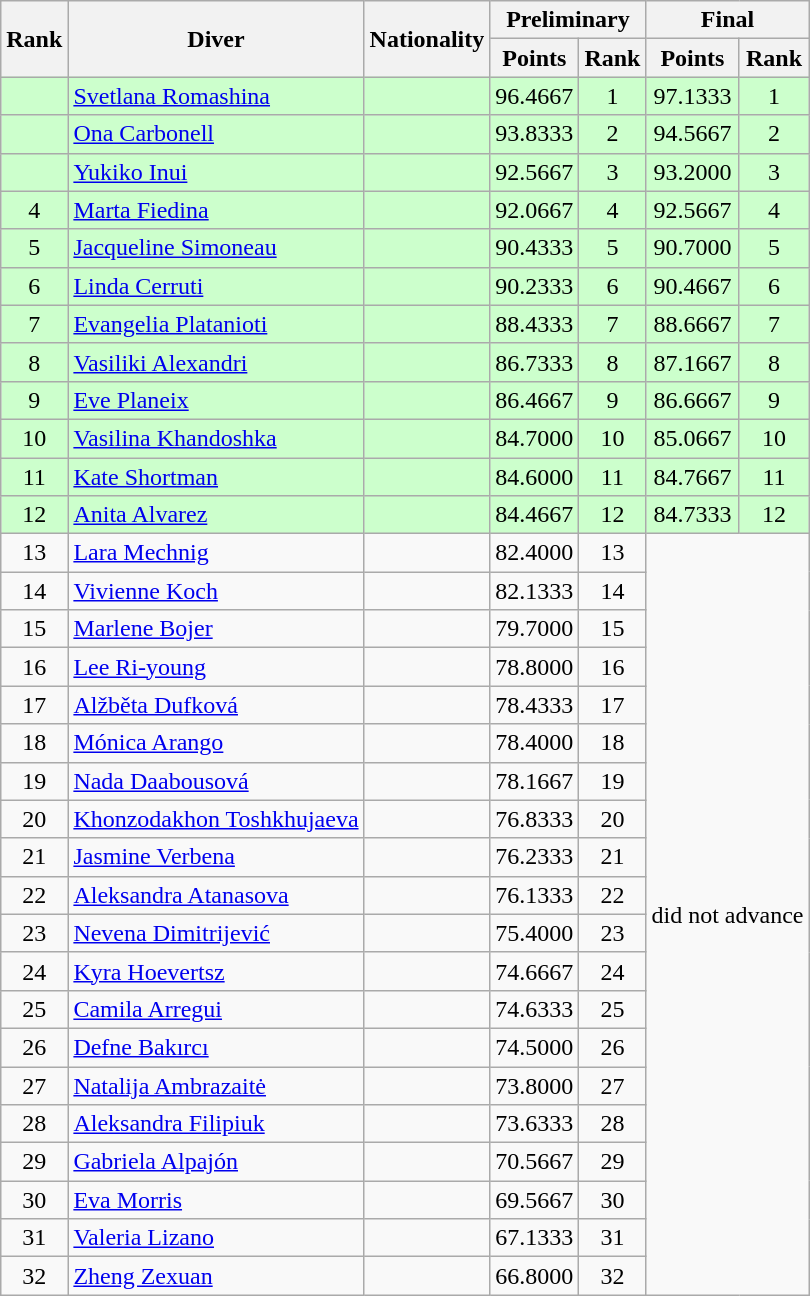<table class="wikitable sortable" style="text-align:center">
<tr>
<th rowspan=2>Rank</th>
<th rowspan=2>Diver</th>
<th rowspan=2>Nationality</th>
<th colspan=2>Preliminary</th>
<th colspan=2>Final</th>
</tr>
<tr>
<th>Points</th>
<th>Rank</th>
<th>Points</th>
<th>Rank</th>
</tr>
<tr bgcolor=ccffcc>
<td></td>
<td align=left><a href='#'>Svetlana Romashina</a></td>
<td align=left></td>
<td>96.4667</td>
<td>1</td>
<td>97.1333</td>
<td>1</td>
</tr>
<tr bgcolor=ccffcc>
<td></td>
<td align=left><a href='#'>Ona Carbonell</a></td>
<td align=left></td>
<td>93.8333</td>
<td>2</td>
<td>94.5667</td>
<td>2</td>
</tr>
<tr bgcolor=ccffcc>
<td></td>
<td align=left><a href='#'>Yukiko Inui</a></td>
<td align=left></td>
<td>92.5667</td>
<td>3</td>
<td>93.2000</td>
<td>3</td>
</tr>
<tr bgcolor=ccffcc>
<td>4</td>
<td align=left><a href='#'>Marta Fiedina</a></td>
<td align=left></td>
<td>92.0667</td>
<td>4</td>
<td>92.5667</td>
<td>4</td>
</tr>
<tr bgcolor=ccffcc>
<td>5</td>
<td align=left><a href='#'>Jacqueline Simoneau</a></td>
<td align=left></td>
<td>90.4333</td>
<td>5</td>
<td>90.7000</td>
<td>5</td>
</tr>
<tr bgcolor=ccffcc>
<td>6</td>
<td align=left><a href='#'>Linda Cerruti</a></td>
<td align=left></td>
<td>90.2333</td>
<td>6</td>
<td>90.4667</td>
<td>6</td>
</tr>
<tr bgcolor=ccffcc>
<td>7</td>
<td align=left><a href='#'>Evangelia Platanioti</a></td>
<td align=left></td>
<td>88.4333</td>
<td>7</td>
<td>88.6667</td>
<td>7</td>
</tr>
<tr bgcolor=ccffcc>
<td>8</td>
<td align=left><a href='#'>Vasiliki Alexandri</a></td>
<td align=left></td>
<td>86.7333</td>
<td>8</td>
<td>87.1667</td>
<td>8</td>
</tr>
<tr bgcolor=ccffcc>
<td>9</td>
<td align=left><a href='#'>Eve Planeix</a></td>
<td align=left></td>
<td>86.4667</td>
<td>9</td>
<td>86.6667</td>
<td>9</td>
</tr>
<tr bgcolor=ccffcc>
<td>10</td>
<td align=left><a href='#'>Vasilina Khandoshka</a></td>
<td align=left></td>
<td>84.7000</td>
<td>10</td>
<td>85.0667</td>
<td>10</td>
</tr>
<tr bgcolor=ccffcc>
<td>11</td>
<td align=left><a href='#'>Kate Shortman</a></td>
<td align=left></td>
<td>84.6000</td>
<td>11</td>
<td>84.7667</td>
<td>11</td>
</tr>
<tr bgcolor=ccffcc>
<td>12</td>
<td align=left><a href='#'>Anita Alvarez</a></td>
<td align=left></td>
<td>84.4667</td>
<td>12</td>
<td>84.7333</td>
<td>12</td>
</tr>
<tr>
<td>13</td>
<td align=left><a href='#'>Lara Mechnig</a></td>
<td align=left></td>
<td>82.4000</td>
<td>13</td>
<td colspan=2 rowspan=20>did not advance</td>
</tr>
<tr>
<td>14</td>
<td align=left><a href='#'>Vivienne Koch</a></td>
<td align=left></td>
<td>82.1333</td>
<td>14</td>
</tr>
<tr>
<td>15</td>
<td align=left><a href='#'>Marlene Bojer</a></td>
<td align=left></td>
<td>79.7000</td>
<td>15</td>
</tr>
<tr>
<td>16</td>
<td align=left><a href='#'>Lee Ri-young</a></td>
<td align=left></td>
<td>78.8000</td>
<td>16</td>
</tr>
<tr>
<td>17</td>
<td align=left><a href='#'>Alžběta Dufková</a></td>
<td align=left></td>
<td>78.4333</td>
<td>17</td>
</tr>
<tr>
<td>18</td>
<td align=left><a href='#'>Mónica Arango</a></td>
<td align=left></td>
<td>78.4000</td>
<td>18</td>
</tr>
<tr>
<td>19</td>
<td align=left><a href='#'>Nada Daabousová</a></td>
<td align=left></td>
<td>78.1667</td>
<td>19</td>
</tr>
<tr>
<td>20</td>
<td align=left><a href='#'>Khonzodakhon Toshkhujaeva</a></td>
<td align=left></td>
<td>76.8333</td>
<td>20</td>
</tr>
<tr>
<td>21</td>
<td align=left><a href='#'>Jasmine Verbena</a></td>
<td align=left></td>
<td>76.2333</td>
<td>21</td>
</tr>
<tr>
<td>22</td>
<td align=left><a href='#'>Aleksandra Atanasova</a></td>
<td align=left></td>
<td>76.1333</td>
<td>22</td>
</tr>
<tr>
<td>23</td>
<td align=left><a href='#'>Nevena Dimitrijević</a></td>
<td align=left></td>
<td>75.4000</td>
<td>23</td>
</tr>
<tr>
<td>24</td>
<td align=left><a href='#'>Kyra Hoevertsz</a></td>
<td align=left></td>
<td>74.6667</td>
<td>24</td>
</tr>
<tr>
<td>25</td>
<td align=left><a href='#'>Camila Arregui</a></td>
<td align=left></td>
<td>74.6333</td>
<td>25</td>
</tr>
<tr>
<td>26</td>
<td align=left><a href='#'>Defne Bakırcı</a></td>
<td align=left></td>
<td>74.5000</td>
<td>26</td>
</tr>
<tr>
<td>27</td>
<td align=left><a href='#'>Natalija Ambrazaitė</a></td>
<td align=left></td>
<td>73.8000</td>
<td>27</td>
</tr>
<tr>
<td>28</td>
<td align=left><a href='#'>Aleksandra Filipiuk</a></td>
<td align=left></td>
<td>73.6333</td>
<td>28</td>
</tr>
<tr>
<td>29</td>
<td align=left><a href='#'>Gabriela Alpajón</a></td>
<td align=left></td>
<td>70.5667</td>
<td>29</td>
</tr>
<tr>
<td>30</td>
<td align=left><a href='#'>Eva Morris</a></td>
<td align=left></td>
<td>69.5667</td>
<td>30</td>
</tr>
<tr>
<td>31</td>
<td align=left><a href='#'>Valeria Lizano</a></td>
<td align=left></td>
<td>67.1333</td>
<td>31</td>
</tr>
<tr>
<td>32</td>
<td align=left><a href='#'>Zheng Zexuan</a></td>
<td align=left></td>
<td>66.8000</td>
<td>32</td>
</tr>
</table>
